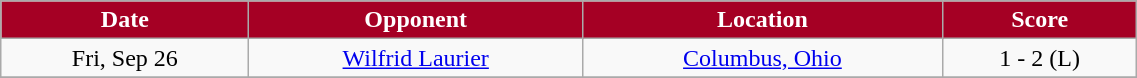<table class="wikitable" width="60%">
<tr align="center"  style="background:#A50024;color:white;">
<td><strong>Date</strong></td>
<td><strong>Opponent</strong></td>
<td><strong>Location</strong></td>
<td><strong>Score</strong></td>
</tr>
<tr align="center" bgcolor="">
<td>Fri, Sep 26</td>
<td><a href='#'>Wilfrid Laurier</a></td>
<td><a href='#'>Columbus, Ohio</a></td>
<td>1 - 2 (L)</td>
</tr>
<tr align="center" bgcolor="">
</tr>
</table>
